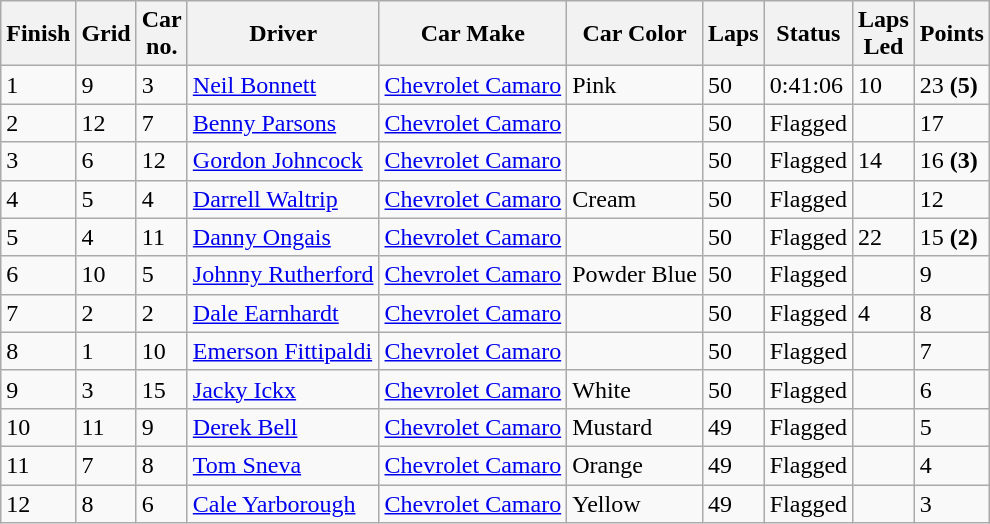<table class="wikitable">
<tr>
<th>Finish</th>
<th>Grid</th>
<th>Car<br>no.</th>
<th>Driver</th>
<th>Car Make</th>
<th>Car Color</th>
<th>Laps</th>
<th>Status</th>
<th>Laps<br>Led</th>
<th>Points</th>
</tr>
<tr>
<td>1</td>
<td>9</td>
<td>3</td>
<td> <a href='#'>Neil Bonnett</a></td>
<td><a href='#'>Chevrolet Camaro</a></td>
<td><div> Pink</div></td>
<td>50</td>
<td>0:41:06</td>
<td>10</td>
<td>23 <strong>(5)</strong></td>
</tr>
<tr>
<td>2</td>
<td>12</td>
<td>7</td>
<td> <a href='#'>Benny Parsons</a></td>
<td><a href='#'>Chevrolet Camaro</a></td>
<td><div></div></td>
<td>50</td>
<td>Flagged</td>
<td></td>
<td>17</td>
</tr>
<tr>
<td>3</td>
<td>6</td>
<td>12</td>
<td> <a href='#'>Gordon Johncock</a></td>
<td><a href='#'>Chevrolet Camaro</a></td>
<td><div></div></td>
<td>50</td>
<td>Flagged</td>
<td>14</td>
<td>16 <strong>(3)</strong></td>
</tr>
<tr>
<td>4</td>
<td>5</td>
<td>4</td>
<td> <a href='#'>Darrell Waltrip</a></td>
<td><a href='#'>Chevrolet Camaro</a></td>
<td><div> Cream</div></td>
<td>50</td>
<td>Flagged</td>
<td></td>
<td>12</td>
</tr>
<tr>
<td>5</td>
<td>4</td>
<td>11</td>
<td> <a href='#'>Danny Ongais</a></td>
<td><a href='#'>Chevrolet Camaro</a></td>
<td><div> </div></td>
<td>50</td>
<td>Flagged</td>
<td>22</td>
<td>15 <strong>(2)</strong></td>
</tr>
<tr>
<td>6</td>
<td>10</td>
<td>5</td>
<td> <a href='#'>Johnny Rutherford</a></td>
<td><a href='#'>Chevrolet Camaro</a></td>
<td><div> Powder Blue </div></td>
<td>50</td>
<td>Flagged</td>
<td></td>
<td>9</td>
</tr>
<tr>
<td>7</td>
<td>2</td>
<td>2</td>
<td> <a href='#'>Dale Earnhardt</a></td>
<td><a href='#'>Chevrolet Camaro</a></td>
<td><div> </div></td>
<td>50</td>
<td>Flagged</td>
<td>4</td>
<td>8</td>
</tr>
<tr>
<td>8</td>
<td>1</td>
<td>10</td>
<td> <a href='#'>Emerson Fittipaldi</a></td>
<td><a href='#'>Chevrolet Camaro</a></td>
<td><div></div></td>
<td>50</td>
<td>Flagged</td>
<td></td>
<td>7</td>
</tr>
<tr>
<td>9</td>
<td>3</td>
<td>15</td>
<td> <a href='#'>Jacky Ickx</a></td>
<td><a href='#'>Chevrolet Camaro</a></td>
<td><div> White </div></td>
<td>50</td>
<td>Flagged</td>
<td></td>
<td>6</td>
</tr>
<tr>
<td>10</td>
<td>11</td>
<td>9</td>
<td> <a href='#'>Derek Bell</a></td>
<td><a href='#'>Chevrolet Camaro</a></td>
<td><div> Mustard </div></td>
<td>49</td>
<td>Flagged</td>
<td></td>
<td>5</td>
</tr>
<tr>
<td>11</td>
<td>7</td>
<td>8</td>
<td> <a href='#'>Tom Sneva</a></td>
<td><a href='#'>Chevrolet Camaro</a></td>
<td><div> Orange </div></td>
<td>49</td>
<td>Flagged</td>
<td></td>
<td>4</td>
</tr>
<tr>
<td>12</td>
<td>8</td>
<td>6</td>
<td> <a href='#'>Cale Yarborough</a></td>
<td><a href='#'>Chevrolet Camaro</a></td>
<td><div> Yellow </div></td>
<td>49</td>
<td>Flagged</td>
<td></td>
<td>3</td>
</tr>
</table>
